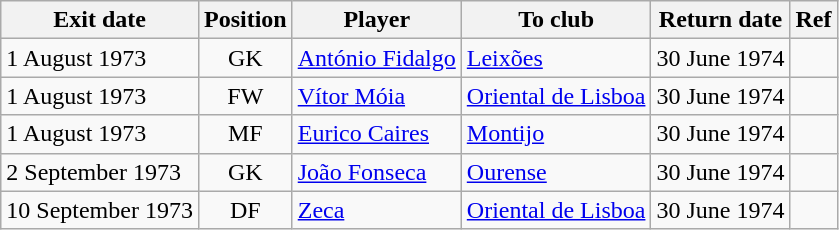<table class="wikitable">
<tr>
<th><strong>Exit date</strong></th>
<th><strong>Position</strong></th>
<th><strong>Player</strong></th>
<th><strong>To club</strong></th>
<th><strong>Return date</strong></th>
<th><strong>Ref</strong></th>
</tr>
<tr>
<td>1 August 1973</td>
<td style="text-align:center;">GK</td>
<td style="text-align:left;"><a href='#'>António Fidalgo</a></td>
<td style="text-align:left;"><a href='#'>Leixões</a></td>
<td>30 June 1974</td>
<td></td>
</tr>
<tr>
<td>1 August 1973</td>
<td style="text-align:center;">FW</td>
<td style="text-align:left;"><a href='#'>Vítor Móia</a></td>
<td style="text-align:left;"><a href='#'>Oriental de Lisboa</a></td>
<td>30 June 1974</td>
<td></td>
</tr>
<tr>
<td>1 August 1973</td>
<td style="text-align:center;">MF</td>
<td style="text-align:left;"><a href='#'>Eurico Caires</a></td>
<td style="text-align:left;"><a href='#'>Montijo</a></td>
<td>30 June 1974</td>
<td></td>
</tr>
<tr>
<td>2 September 1973</td>
<td style="text-align:center;">GK</td>
<td style="text-align:left;"><a href='#'>João Fonseca</a></td>
<td style="text-align:left;"><a href='#'>Ourense</a></td>
<td>30 June 1974</td>
<td></td>
</tr>
<tr>
<td>10 September 1973</td>
<td style="text-align:center;">DF</td>
<td style="text-align:left;"><a href='#'>Zeca</a></td>
<td style="text-align:left;"><a href='#'>Oriental de Lisboa</a></td>
<td>30 June 1974</td>
<td></td>
</tr>
</table>
